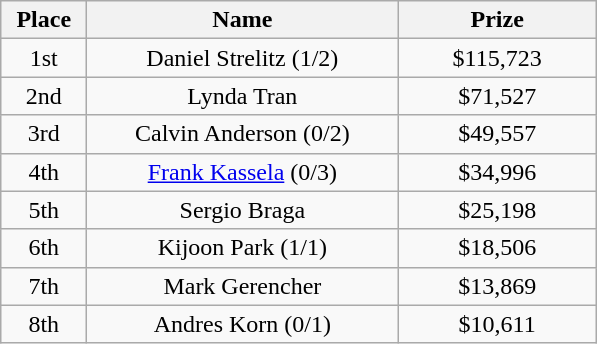<table class="wikitable">
<tr>
<th width="50">Place</th>
<th width="200">Name</th>
<th width="125">Prize</th>
</tr>
<tr>
<td align = "center">1st</td>
<td align = "center"> Daniel Strelitz (1/2)</td>
<td align = "center">$115,723</td>
</tr>
<tr>
<td align = "center">2nd</td>
<td align = "center"> Lynda Tran</td>
<td align = "center">$71,527</td>
</tr>
<tr>
<td align = "center">3rd</td>
<td align = "center"> Calvin Anderson (0/2)</td>
<td align = "center">$49,557</td>
</tr>
<tr>
<td align = "center">4th</td>
<td align = "center"> <a href='#'>Frank Kassela</a> (0/3)</td>
<td align = "center">$34,996</td>
</tr>
<tr>
<td align = "center">5th</td>
<td align = "center"> Sergio Braga</td>
<td align = "center">$25,198</td>
</tr>
<tr>
<td align = "center">6th</td>
<td align = "center"> Kijoon Park (1/1)</td>
<td align = "center">$18,506</td>
</tr>
<tr>
<td align = "center">7th</td>
<td align = "center"> Mark Gerencher</td>
<td align = "center">$13,869</td>
</tr>
<tr>
<td align = "center">8th</td>
<td align = "center"> Andres Korn (0/1)</td>
<td align = "center">$10,611</td>
</tr>
</table>
